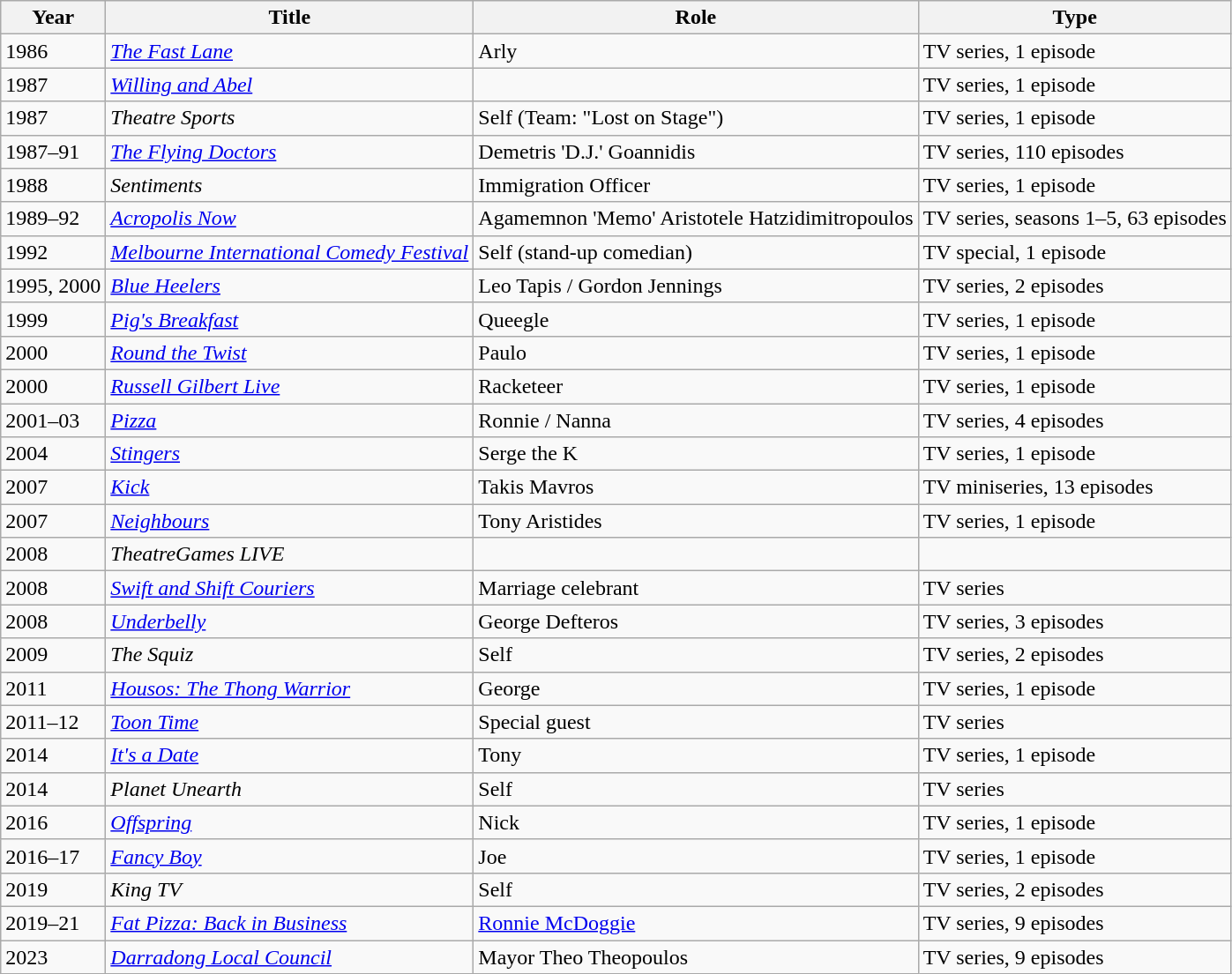<table class="wikitable">
<tr>
<th>Year</th>
<th>Title</th>
<th>Role</th>
<th>Type</th>
</tr>
<tr>
<td>1986</td>
<td><em><a href='#'>The Fast Lane</a></em></td>
<td>Arly</td>
<td>TV series, 1 episode</td>
</tr>
<tr>
<td>1987</td>
<td><em><a href='#'>Willing and Abel</a></em></td>
<td></td>
<td>TV series, 1 episode</td>
</tr>
<tr>
<td>1987</td>
<td><em>Theatre Sports</em></td>
<td>Self (Team: "Lost on Stage")</td>
<td>TV series, 1 episode</td>
</tr>
<tr>
<td>1987–91</td>
<td><em><a href='#'>The Flying Doctors</a></em></td>
<td>Demetris 'D.J.' Goannidis</td>
<td>TV series, 110 episodes</td>
</tr>
<tr>
<td>1988</td>
<td><em>Sentiments</em></td>
<td>Immigration Officer</td>
<td>TV series, 1 episode</td>
</tr>
<tr>
<td>1989–92</td>
<td><em><a href='#'>Acropolis Now</a></em></td>
<td>Agamemnon 'Memo' Aristotele Hatzidimitropoulos</td>
<td>TV series, seasons 1–5, 63 episodes</td>
</tr>
<tr>
<td>1992</td>
<td><em><a href='#'>Melbourne International Comedy Festival</a></em></td>
<td>Self (stand-up comedian)</td>
<td>TV special, 1 episode</td>
</tr>
<tr>
<td>1995, 2000</td>
<td><em><a href='#'>Blue Heelers</a></em></td>
<td>Leo Tapis / Gordon Jennings</td>
<td>TV series, 2 episodes</td>
</tr>
<tr>
<td>1999</td>
<td><em><a href='#'>Pig's Breakfast</a></em></td>
<td>Queegle</td>
<td>TV series, 1 episode</td>
</tr>
<tr>
<td>2000</td>
<td><em><a href='#'>Round the Twist</a></em></td>
<td>Paulo</td>
<td>TV series, 1 episode</td>
</tr>
<tr>
<td>2000</td>
<td><em><a href='#'>Russell Gilbert Live</a></em></td>
<td>Racketeer</td>
<td>TV series, 1 episode</td>
</tr>
<tr>
<td>2001–03</td>
<td><em><a href='#'>Pizza</a></em></td>
<td>Ronnie / Nanna</td>
<td>TV series, 4 episodes</td>
</tr>
<tr>
<td>2004</td>
<td><em><a href='#'>Stingers</a></em></td>
<td>Serge the K</td>
<td>TV series, 1 episode</td>
</tr>
<tr>
<td>2007</td>
<td><em><a href='#'>Kick</a></em></td>
<td>Takis Mavros</td>
<td>TV miniseries, 13 episodes</td>
</tr>
<tr>
<td>2007</td>
<td><em><a href='#'>Neighbours</a></em></td>
<td>Tony Aristides</td>
<td>TV series, 1 episode</td>
</tr>
<tr>
<td>2008</td>
<td><em>TheatreGames LIVE</em></td>
<td></td>
<td></td>
</tr>
<tr>
<td>2008</td>
<td><em><a href='#'>Swift and Shift Couriers</a></em></td>
<td>Marriage celebrant</td>
<td>TV series</td>
</tr>
<tr>
<td>2008</td>
<td><em><a href='#'>Underbelly</a></em></td>
<td>George Defteros</td>
<td>TV series, 3 episodes</td>
</tr>
<tr>
<td>2009</td>
<td><em>The Squiz</em></td>
<td>Self</td>
<td>TV series, 2 episodes</td>
</tr>
<tr>
<td>2011</td>
<td><em><a href='#'>Housos: The Thong Warrior</a></em></td>
<td>George</td>
<td>TV series, 1 episode</td>
</tr>
<tr>
<td>2011–12</td>
<td><em><a href='#'>Toon Time</a></em></td>
<td>Special guest</td>
<td>TV series</td>
</tr>
<tr>
<td>2014</td>
<td><em><a href='#'>It's a Date</a></em></td>
<td>Tony</td>
<td>TV series, 1 episode</td>
</tr>
<tr>
<td>2014</td>
<td><em>Planet Unearth</em></td>
<td>Self</td>
<td>TV series</td>
</tr>
<tr>
<td>2016</td>
<td><em><a href='#'>Offspring</a></em></td>
<td>Nick</td>
<td>TV series, 1 episode</td>
</tr>
<tr>
<td>2016–17</td>
<td><em><a href='#'>Fancy Boy</a></em></td>
<td>Joe</td>
<td>TV series, 1 episode</td>
</tr>
<tr>
<td>2019</td>
<td><em>King TV</em></td>
<td>Self</td>
<td>TV series, 2 episodes</td>
</tr>
<tr>
<td>2019–21</td>
<td><em><a href='#'>Fat Pizza: Back in Business</a></em></td>
<td><a href='#'>Ronnie McDoggie</a></td>
<td>TV series, 9 episodes</td>
</tr>
<tr>
<td>2023</td>
<td><em><a href='#'>Darradong Local Council</a></em></td>
<td>Mayor Theo Theopoulos</td>
<td>TV series, 9 episodes</td>
</tr>
</table>
